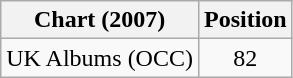<table class="wikitable">
<tr>
<th>Chart (2007)</th>
<th>Position</th>
</tr>
<tr>
<td>UK Albums (OCC)</td>
<td style="text-align:center;">82</td>
</tr>
</table>
